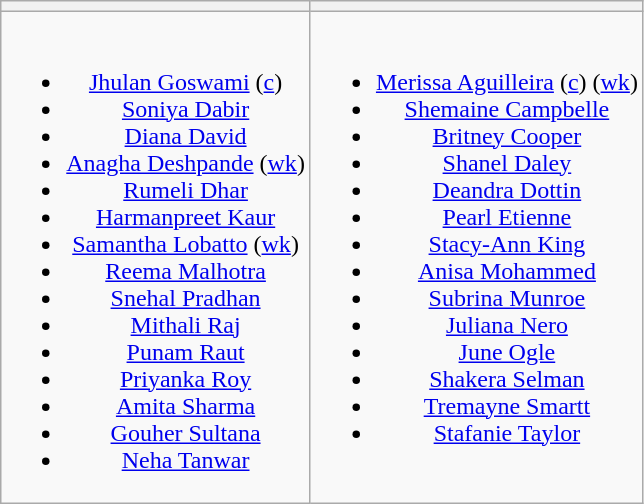<table class="wikitable" style="text-align:center">
<tr>
<th></th>
<th></th>
</tr>
<tr style="vertical-align:top">
<td><br><ul><li><a href='#'>Jhulan Goswami</a> (<a href='#'>c</a>)</li><li><a href='#'>Soniya Dabir</a></li><li><a href='#'>Diana David</a></li><li><a href='#'>Anagha Deshpande</a> (<a href='#'>wk</a>)</li><li><a href='#'>Rumeli Dhar</a></li><li><a href='#'>Harmanpreet Kaur</a></li><li><a href='#'>Samantha Lobatto</a> (<a href='#'>wk</a>)</li><li><a href='#'>Reema Malhotra</a></li><li><a href='#'>Snehal Pradhan</a></li><li><a href='#'>Mithali Raj</a></li><li><a href='#'>Punam Raut</a></li><li><a href='#'>Priyanka Roy</a></li><li><a href='#'>Amita Sharma</a></li><li><a href='#'>Gouher Sultana</a></li><li><a href='#'>Neha Tanwar</a></li></ul></td>
<td><br><ul><li><a href='#'>Merissa Aguilleira</a> (<a href='#'>c</a>) (<a href='#'>wk</a>)</li><li><a href='#'>Shemaine Campbelle</a></li><li><a href='#'>Britney Cooper</a></li><li><a href='#'>Shanel Daley</a></li><li><a href='#'>Deandra Dottin</a></li><li><a href='#'>Pearl Etienne</a></li><li><a href='#'>Stacy-Ann King</a></li><li><a href='#'>Anisa Mohammed</a></li><li><a href='#'>Subrina Munroe</a></li><li><a href='#'>Juliana Nero</a></li><li><a href='#'>June Ogle</a></li><li><a href='#'>Shakera Selman</a></li><li><a href='#'>Tremayne Smartt</a></li><li><a href='#'>Stafanie Taylor</a></li></ul></td>
</tr>
</table>
